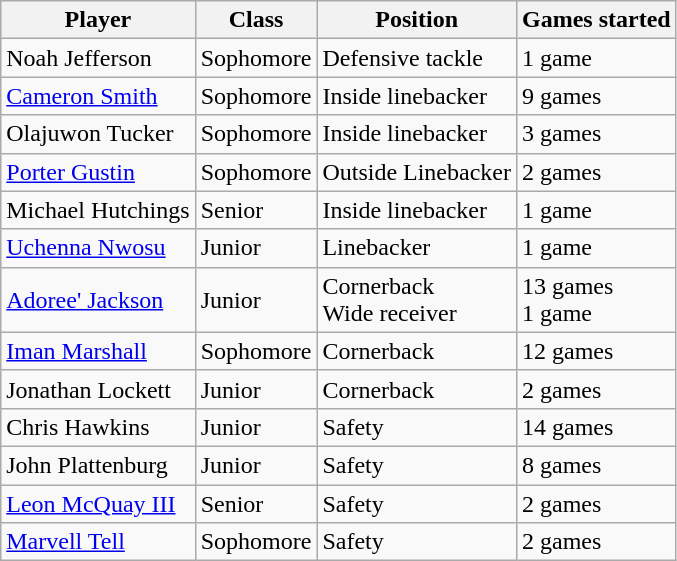<table class="wikitable">
<tr ;>
<th>Player</th>
<th>Class</th>
<th>Position</th>
<th>Games started</th>
</tr>
<tr>
<td>Noah Jefferson</td>
<td>Sophomore</td>
<td>Defensive tackle</td>
<td>1 game</td>
</tr>
<tr>
<td><a href='#'>Cameron Smith</a></td>
<td>Sophomore</td>
<td>Inside linebacker</td>
<td>9 games</td>
</tr>
<tr>
<td>Olajuwon Tucker</td>
<td>Sophomore</td>
<td>Inside linebacker</td>
<td>3 games</td>
</tr>
<tr>
<td><a href='#'>Porter Gustin</a></td>
<td>Sophomore</td>
<td>Outside Linebacker</td>
<td>2 games</td>
</tr>
<tr>
<td>Michael Hutchings</td>
<td>Senior</td>
<td>Inside linebacker</td>
<td>1 game</td>
</tr>
<tr>
<td><a href='#'>Uchenna Nwosu</a></td>
<td>Junior</td>
<td>Linebacker</td>
<td>1 game</td>
</tr>
<tr>
<td><a href='#'>Adoree' Jackson</a></td>
<td>Junior</td>
<td>Cornerback <br>Wide receiver</td>
<td>13 games <br> 1 game</td>
</tr>
<tr>
<td><a href='#'>Iman Marshall</a></td>
<td>Sophomore</td>
<td>Cornerback</td>
<td>12 games</td>
</tr>
<tr>
<td>Jonathan Lockett</td>
<td>Junior</td>
<td>Cornerback</td>
<td>2 games</td>
</tr>
<tr>
<td>Chris Hawkins</td>
<td>Junior </td>
<td>Safety</td>
<td>14 games</td>
</tr>
<tr>
<td>John Plattenburg</td>
<td>Junior</td>
<td>Safety</td>
<td>8 games</td>
</tr>
<tr>
<td><a href='#'>Leon McQuay III</a></td>
<td>Senior</td>
<td>Safety</td>
<td>2 games</td>
</tr>
<tr>
<td><a href='#'>Marvell Tell</a></td>
<td>Sophomore</td>
<td>Safety</td>
<td>2 games</td>
</tr>
</table>
